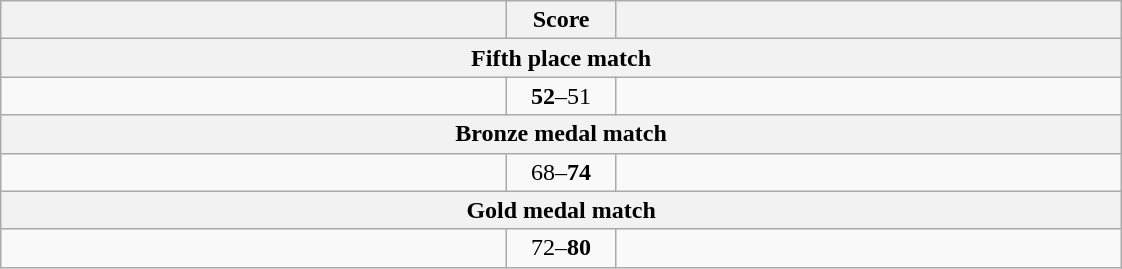<table class="wikitable" style="text-align: left; ">
<tr>
<th align="right" width="330"></th>
<th width="65">Score</th>
<th align="left" width="330"></th>
</tr>
<tr>
<th colspan=3>Fifth place match</th>
</tr>
<tr>
<td><strong></strong></td>
<td align="center"><strong>52</strong>–51</td>
<td></td>
</tr>
<tr>
<th colspan=3>Bronze medal match</th>
</tr>
<tr>
<td></td>
<td align="center">68–<strong>74</strong></td>
<td><strong></strong></td>
</tr>
<tr>
<th colspan=3>Gold medal match</th>
</tr>
<tr>
<td></td>
<td align="center">72–<strong>80</strong></td>
<td><strong></strong></td>
</tr>
</table>
